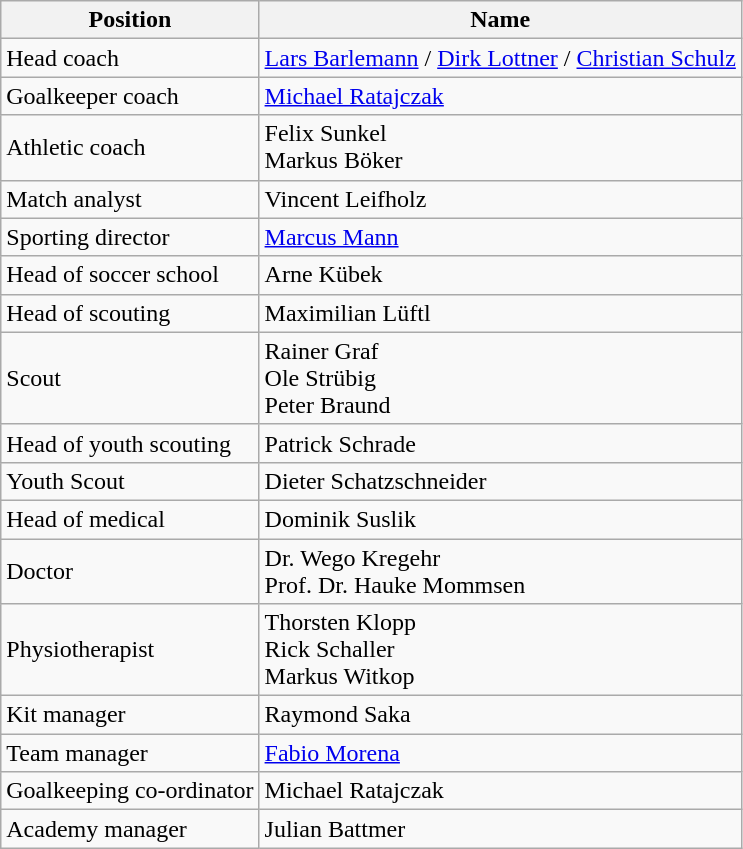<table class="wikitable">
<tr>
<th>Position</th>
<th>Name</th>
</tr>
<tr>
<td>Head coach</td>
<td> <a href='#'>Lars Barlemann</a> /  <a href='#'>Dirk Lottner</a> /  <a href='#'>Christian Schulz</a></td>
</tr>
<tr>
<td>Goalkeeper coach</td>
<td> <a href='#'>Michael Ratajczak</a></td>
</tr>
<tr>
<td>Athletic coach</td>
<td> Felix Sunkel <br>  Markus Böker</td>
</tr>
<tr>
<td>Match analyst</td>
<td> Vincent Leifholz</td>
</tr>
<tr>
<td>Sporting director</td>
<td> <a href='#'>Marcus Mann</a></td>
</tr>
<tr>
<td>Head of soccer school</td>
<td> Arne Kübek</td>
</tr>
<tr>
<td>Head of scouting</td>
<td> Maximilian Lüftl</td>
</tr>
<tr>
<td>Scout</td>
<td> Rainer Graf <br>  Ole Strübig  <br>  Peter Braund</td>
</tr>
<tr>
<td>Head of youth scouting</td>
<td> Patrick Schrade</td>
</tr>
<tr>
<td>Youth Scout</td>
<td> Dieter Schatzschneider</td>
</tr>
<tr>
<td>Head of medical</td>
<td> Dominik Suslik</td>
</tr>
<tr>
<td>Doctor</td>
<td> Dr. Wego Kregehr <br>  Prof. Dr. Hauke Mommsen</td>
</tr>
<tr>
<td>Physiotherapist</td>
<td> Thorsten Klopp <br>   Rick Schaller <br>  Markus Witkop</td>
</tr>
<tr>
<td>Kit manager</td>
<td> Raymond Saka</td>
</tr>
<tr>
<td>Team manager</td>
<td> <a href='#'>Fabio Morena</a></td>
</tr>
<tr>
<td>Goalkeeping co-ordinator</td>
<td> Michael Ratajczak</td>
</tr>
<tr>
<td>Academy manager</td>
<td> Julian Battmer</td>
</tr>
</table>
